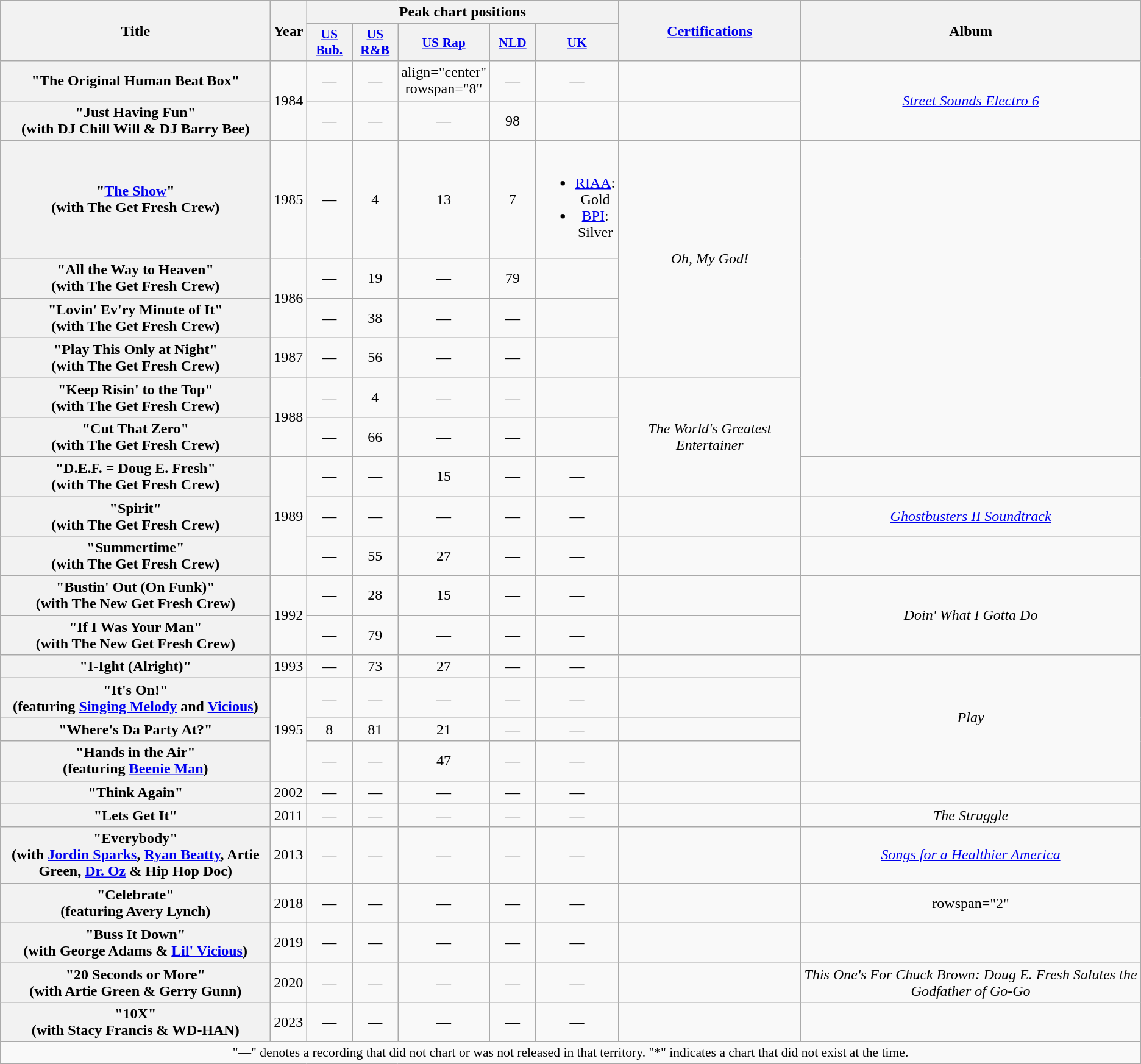<table class="wikitable plainrowheaders" style="text-align:center;" border="1">
<tr>
<th scope="col" rowspan="2" style="width:18em;">Title</th>
<th scope="col" rowspan="2">Year</th>
<th scope="col" colspan="5">Peak chart positions</th>
<th scope="col" rowspan="2" style="width:12em;"><a href='#'>Certifications</a></th>
<th scope="col" rowspan="2">Album</th>
</tr>
<tr>
<th scope="col" style="width:3em;font-size:90%;"><a href='#'>US Bub.</a><br></th>
<th scope="col" style="width:3em;font-size:90%;"><a href='#'>US R&B</a><br></th>
<th scope="col" style="width:3em;font-size:90%;"><a href='#'>US Rap</a><br></th>
<th scope="col" style="width:3em;font-size:90%;"><a href='#'>NLD</a><br></th>
<th scope="col" style="width:3em;font-size:90%;"><a href='#'>UK</a><br></th>
</tr>
<tr>
<th scope="row">"The Original Human Beat Box"</th>
<td rowspan="2">1984</td>
<td align="center">—</td>
<td align="center">—</td>
<td>align="center" rowspan="8" </td>
<td align="center">—</td>
<td align="center">—</td>
<td></td>
<td rowspan="2"><em><a href='#'>Street Sounds Electro 6</a></em></td>
</tr>
<tr>
<th scope="row">"Just Having Fun"<br><span>(with DJ Chill Will & DJ Barry Bee)</span></th>
<td align="center">—</td>
<td align="center">—</td>
<td align="center">—</td>
<td align="center">98</td>
<td></td>
</tr>
<tr>
<th scope="row">"<a href='#'>The Show</a>"<br><span>(with The Get Fresh Crew)</span></th>
<td>1985</td>
<td align="center">—</td>
<td align="center">4</td>
<td align="center">13</td>
<td align="center">7</td>
<td><br><ul><li><a href='#'>RIAA</a>: Gold</li><li><a href='#'>BPI</a>: Silver</li></ul></td>
<td rowspan="4"><em>Oh, My God!</em></td>
</tr>
<tr>
<th scope="row">"All the Way to Heaven"<br><span>(with The Get Fresh Crew)</span></th>
<td rowspan="2">1986</td>
<td align="center">—</td>
<td align="center">19</td>
<td align="center">—</td>
<td align="center">79</td>
<td></td>
</tr>
<tr>
<th scope="row">"Lovin' Ev'ry Minute of It"<br><span>(with The Get Fresh Crew)</span></th>
<td align="center">—</td>
<td align="center">38</td>
<td align="center">—</td>
<td align="center">—</td>
<td></td>
</tr>
<tr>
<th scope="row">"Play This Only at Night"<br><span>(with The Get Fresh Crew)</span></th>
<td>1987</td>
<td align="center">—</td>
<td align="center">56</td>
<td align="center">—</td>
<td align="center">—</td>
<td></td>
</tr>
<tr>
<th scope="row">"Keep Risin' to the Top"<br><span>(with The Get Fresh Crew)</span></th>
<td rowspan="2">1988</td>
<td align="center">—</td>
<td align="center">4</td>
<td align="center">—</td>
<td align="center">—</td>
<td></td>
<td rowspan="3"><em>The World's Greatest Entertainer</em></td>
</tr>
<tr>
<th scope="row">"Cut That Zero"<br><span>(with The Get Fresh Crew)</span></th>
<td align="center">—</td>
<td align="center">66</td>
<td align="center">—</td>
<td align="center">—</td>
<td></td>
</tr>
<tr>
<th scope="row">"D.E.F. = Doug E. Fresh"<br><span>(with The Get Fresh Crew)</span></th>
<td rowspan="3">1989</td>
<td align="center">—</td>
<td align="center">—</td>
<td align="center">15</td>
<td align="center">—</td>
<td align="center">—</td>
<td></td>
</tr>
<tr>
<th scope="row">"Spirit"<br><span>(with The Get Fresh Crew)</span></th>
<td align="center">—</td>
<td align="center">—</td>
<td align="center">—</td>
<td align="center">—</td>
<td align="center">—</td>
<td></td>
<td><em><a href='#'>Ghostbusters II Soundtrack</a></em></td>
</tr>
<tr>
<th scope="row">"Summertime"<br><span>(with The Get Fresh Crew)</span></th>
<td align="center">—</td>
<td align="center">55</td>
<td align="center">27</td>
<td align="center">—</td>
<td align="center">—</td>
<td></td>
<td></td>
</tr>
<tr>
</tr>
<tr>
<th scope="row">"Bustin' Out (On Funk)"<br><span>(with The New Get Fresh Crew)</span></th>
<td rowspan="2">1992</td>
<td align="center">—</td>
<td align="center">28</td>
<td align="center">15</td>
<td align="center">—</td>
<td align="center">—</td>
<td></td>
<td rowspan="2"><em>Doin' What I Gotta Do</em></td>
</tr>
<tr>
<th scope="row">"If I Was Your Man"<br><span>(with The New Get Fresh Crew)</span></th>
<td align="center">—</td>
<td align="center">79</td>
<td align="center">—</td>
<td align="center">—</td>
<td align="center">—</td>
<td></td>
</tr>
<tr>
<th scope="row">"I-Ight  (Alright)"</th>
<td>1993</td>
<td align="center">—</td>
<td align="center">73</td>
<td align="center">27</td>
<td align="center">—</td>
<td align="center">—</td>
<td></td>
<td rowspan="4"><em>Play</em></td>
</tr>
<tr>
<th scope="row">"It's On!"<br><span>(featuring <a href='#'>Singing Melody</a> and <a href='#'>Vicious</a>)</span></th>
<td rowspan="3">1995</td>
<td align="center">—</td>
<td align="center">—</td>
<td align="center">—</td>
<td align="center">—</td>
<td align="center">—</td>
<td></td>
</tr>
<tr>
<th scope="row">"Where's Da Party At?"</th>
<td align="center">8</td>
<td align="center">81</td>
<td align="center">21</td>
<td align="center">—</td>
<td align="center">—</td>
</tr>
<tr>
<th scope="row">"Hands in the Air"<br><span>(featuring <a href='#'>Beenie Man</a>)</span></th>
<td align="center">—</td>
<td align="center">—</td>
<td align="center">47</td>
<td align="center">—</td>
<td align="center">—</td>
<td></td>
</tr>
<tr>
<th scope="row">"Think Again"</th>
<td>2002</td>
<td align="center">—</td>
<td align="center">—</td>
<td align="center">—</td>
<td align="center">—</td>
<td align="center">—</td>
<td></td>
<td></td>
</tr>
<tr>
<th scope="row">"Lets Get It"</th>
<td>2011</td>
<td align="center">—</td>
<td align="center">—</td>
<td align="center">—</td>
<td align="center">—</td>
<td align="center">—</td>
<td></td>
<td><em>The Struggle</em></td>
</tr>
<tr>
<th scope="row">"Everybody"<br><span>(with <a href='#'>Jordin Sparks</a>, <a href='#'>Ryan Beatty</a>, Artie Green, <a href='#'>Dr. Oz</a> & Hip Hop Doc)</span></th>
<td>2013</td>
<td align="center">—</td>
<td align="center">—</td>
<td align="center">—</td>
<td align="center">—</td>
<td align="center">—</td>
<td></td>
<td><em><a href='#'>Songs for a Healthier America</a></em></td>
</tr>
<tr>
<th scope="row">"Celebrate"<br><span>(featuring Avery Lynch)</span></th>
<td>2018</td>
<td align="center">—</td>
<td align="center">—</td>
<td align="center">—</td>
<td align="center">—</td>
<td align="center">—</td>
<td></td>
<td>rowspan="2" </td>
</tr>
<tr>
<th scope="row">"Buss It Down"<br><span>(with George Adams & <a href='#'>Lil' Vicious</a>)</span></th>
<td>2019</td>
<td align="center">—</td>
<td align="center">—</td>
<td align="center">—</td>
<td align="center">—</td>
<td align="center">—</td>
<td></td>
</tr>
<tr>
<th scope="row">"20 Seconds or More"<br><span>(with Artie Green & Gerry Gunn)</span></th>
<td>2020</td>
<td align="center">—</td>
<td align="center">—</td>
<td align="center">—</td>
<td align="center">—</td>
<td align="center">—</td>
<td></td>
<td><em>This One's For Chuck Brown: Doug E. Fresh Salutes the Godfather of Go-Go</em></td>
</tr>
<tr>
<th scope="row">"10X"<br><span>(with Stacy Francis & WD-HAN)</span></th>
<td>2023</td>
<td align="center">—</td>
<td align="center">—</td>
<td align="center">—</td>
<td align="center">—</td>
<td align="center">—</td>
<td></td>
<td></td>
</tr>
<tr>
<td colspan="15" style="font-size:90%">"—" denotes a recording that did not chart or was not released in that territory. "*" indicates a chart that did not exist at the time.</td>
</tr>
</table>
